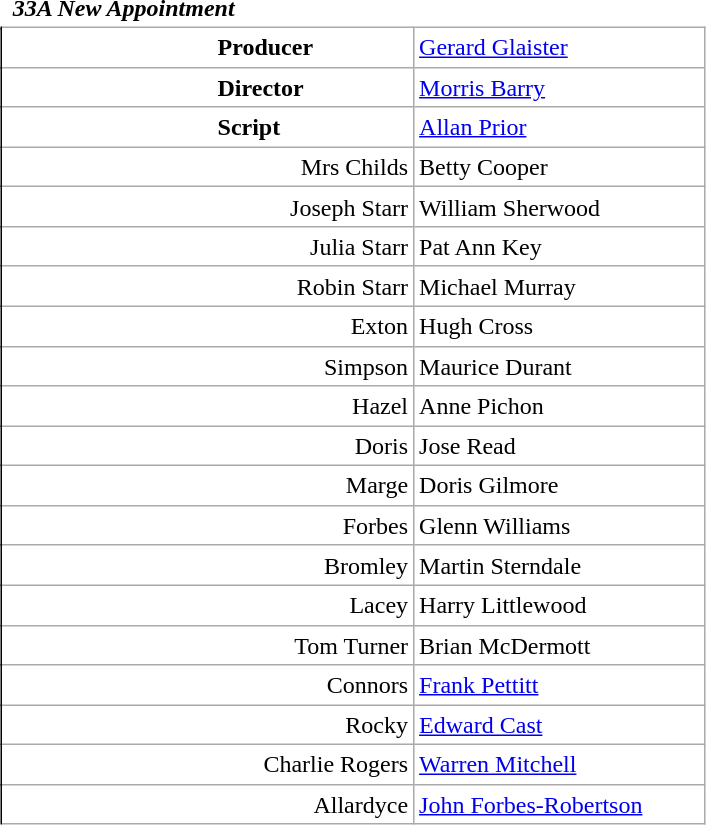<table class="wikitable mw-collapsible mw-collapsed" style="vertical-align:top;margin:auto 2em;line-height:1.2;min-width:33em;display: inline-table;background-color:inherit;border:none;">
<tr>
<td class=unsortable style="border:hidden;line-height:1.67;text-align:center;margin-left:-1em;padding-left:0.5em;min-width:1.0em;"></td>
<td class=unsortable style="border:none;padding-left:0.5em;text-align:left;min-width:16.5em;font-weight:700;font-style:italic;">33A New Appointment</td>
<td class=unsortable style="border:none;text-align:right;font-weight:normal;font-family:Courier;font-size:95%;letter-spacing:-1pt;min-width:8.5em;padding-right:0.2em;"></td>
<td class=unsortable style="border:hidden;min-width:3.5em;padding-left:0;"></td>
<td class=unsortable style="border:hidden;min-width:3.5em;font-size:95%;"></td>
</tr>
<tr>
<td rowspan=100 style="border:none thin;border-right-style :solid;"></td>
</tr>
<tr>
<td style="text-align:left;padding-left:9.0em;font-weight:bold;">Producer</td>
<td colspan=2><a href='#'>Gerard Glaister</a></td>
</tr>
<tr>
<td style="text-align:left;padding-left:9.0em;font-weight:bold;">Director</td>
<td colspan=2><a href='#'>Morris Barry</a></td>
</tr>
<tr>
<td style="text-align:left;padding-left:9.0em;font-weight:bold;">Script</td>
<td colspan=2><a href='#'>Allan Prior</a></td>
</tr>
<tr>
<td style="text-align:right;">Mrs Childs</td>
<td colspan=2>Betty Cooper</td>
</tr>
<tr>
<td style="text-align:right;">Joseph Starr</td>
<td colspan=2>William Sherwood</td>
</tr>
<tr>
<td style="text-align:right;">Julia Starr</td>
<td colspan=2>Pat Ann Key</td>
</tr>
<tr>
<td style="text-align:right;">Robin Starr</td>
<td colspan=2>Michael Murray</td>
</tr>
<tr>
<td style="text-align:right;">Exton</td>
<td colspan=2>Hugh Cross</td>
</tr>
<tr>
<td style="text-align:right;">Simpson</td>
<td colspan=2>Maurice Durant</td>
</tr>
<tr>
<td style="text-align:right;">Hazel</td>
<td colspan=2>Anne Pichon</td>
</tr>
<tr>
<td style="text-align:right;">Doris</td>
<td colspan=2>Jose Read</td>
</tr>
<tr>
<td style="text-align:right;">Marge</td>
<td colspan=2>Doris Gilmore</td>
</tr>
<tr>
<td style="text-align:right;">Forbes</td>
<td colspan=2>Glenn Williams</td>
</tr>
<tr>
<td style="text-align:right;">Bromley</td>
<td colspan=2>Martin Sterndale</td>
</tr>
<tr>
<td style="text-align:right;">Lacey</td>
<td colspan=2>Harry Littlewood</td>
</tr>
<tr>
<td style="text-align:right;">Tom Turner</td>
<td colspan=2>Brian McDermott</td>
</tr>
<tr>
<td style="text-align:right;">Connors</td>
<td colspan=2><a href='#'>Frank Pettitt</a></td>
</tr>
<tr>
<td style="text-align:right;">Rocky</td>
<td colspan=2><a href='#'>Edward Cast</a></td>
</tr>
<tr>
<td style="text-align:right;">Charlie Rogers</td>
<td colspan=2><a href='#'>Warren Mitchell</a></td>
</tr>
<tr>
<td style="text-align:right;">Allardyce</td>
<td colspan=2><a href='#'>John Forbes-Robertson</a></td>
</tr>
</table>
